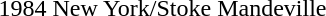<table>
<tr>
<td>1984 New York/Stoke Mandeville<br></td>
<td></td>
<td></td>
<td></td>
</tr>
<tr>
</tr>
</table>
